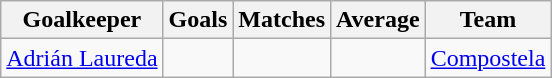<table class="wikitable">
<tr>
<th>Goalkeeper</th>
<th>Goals</th>
<th>Matches</th>
<th>Average</th>
<th>Team</th>
</tr>
<tr>
<td> <a href='#'>Adrián Laureda</a></td>
<td></td>
<td></td>
<td></td>
<td><a href='#'>Compostela</a></td>
</tr>
</table>
